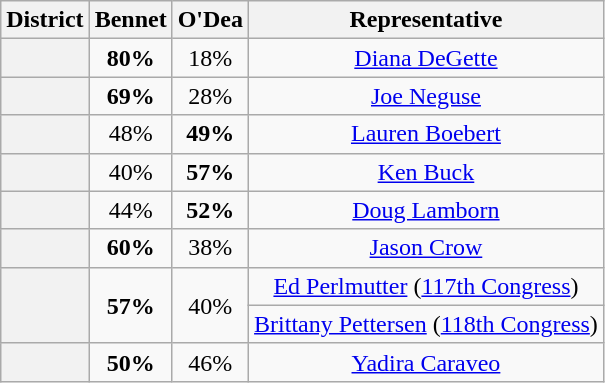<table class="wikitable sortable">
<tr>
<th>District</th>
<th>Bennet</th>
<th>O'Dea</th>
<th>Representative</th>
</tr>
<tr align=center>
<th></th>
<td><strong>80%</strong></td>
<td>18%</td>
<td><a href='#'>Diana DeGette</a></td>
</tr>
<tr align=center>
<th></th>
<td><strong>69%</strong></td>
<td>28%</td>
<td><a href='#'>Joe Neguse</a></td>
</tr>
<tr align=center>
<th></th>
<td>48%</td>
<td><strong>49%</strong></td>
<td><a href='#'>Lauren Boebert</a></td>
</tr>
<tr align=center>
<th></th>
<td>40%</td>
<td><strong>57%</strong></td>
<td><a href='#'>Ken Buck</a></td>
</tr>
<tr align=center>
<th></th>
<td>44%</td>
<td><strong>52%</strong></td>
<td><a href='#'>Doug Lamborn</a></td>
</tr>
<tr align=center>
<th></th>
<td><strong>60%</strong></td>
<td>38%</td>
<td><a href='#'>Jason Crow</a></td>
</tr>
<tr align=center>
<th rowspan=2 ></th>
<td rowspan=2><strong>57%</strong></td>
<td rowspan=2>40%</td>
<td><a href='#'>Ed Perlmutter</a> (<a href='#'>117th Congress</a>)</td>
</tr>
<tr align=center>
<td><a href='#'>Brittany Pettersen</a> (<a href='#'>118th Congress</a>)</td>
</tr>
<tr align=center>
<th></th>
<td><strong>50%</strong></td>
<td>46%</td>
<td><a href='#'>Yadira Caraveo</a></td>
</tr>
</table>
